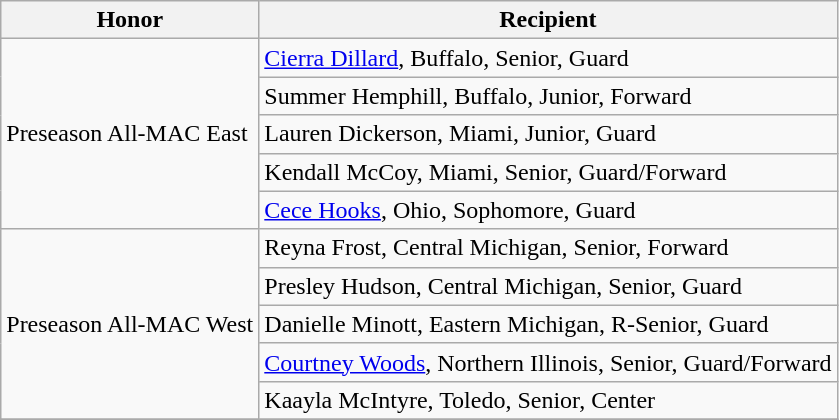<table class="wikitable" border="1">
<tr>
<th>Honor</th>
<th>Recipient</th>
</tr>
<tr>
<td rowspan=5 valign=middle>Preseason All-MAC East</td>
<td><a href='#'>Cierra Dillard</a>, Buffalo, Senior, Guard</td>
</tr>
<tr>
<td>Summer Hemphill, Buffalo, Junior, Forward</td>
</tr>
<tr>
<td>Lauren Dickerson, Miami, Junior, Guard</td>
</tr>
<tr>
<td>Kendall McCoy, Miami, Senior, Guard/Forward</td>
</tr>
<tr>
<td><a href='#'>Cece Hooks</a>, Ohio, Sophomore, Guard</td>
</tr>
<tr>
<td rowspan=5 valign=middle>Preseason All-MAC West</td>
<td>Reyna Frost, Central Michigan, Senior, Forward</td>
</tr>
<tr>
<td>Presley Hudson, Central Michigan, Senior, Guard</td>
</tr>
<tr>
<td>Danielle Minott, Eastern Michigan, R-Senior, Guard</td>
</tr>
<tr>
<td><a href='#'>Courtney Woods</a>, Northern Illinois, Senior, Guard/Forward</td>
</tr>
<tr>
<td>Kaayla McIntyre, Toledo, Senior, Center</td>
</tr>
<tr>
</tr>
</table>
